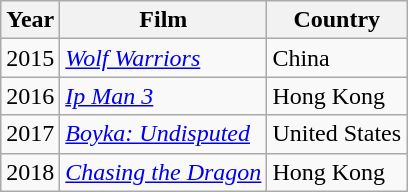<table class="wikitable sortable plainrowheaders">
<tr>
<th>Year</th>
<th>Film</th>
<th>Country</th>
</tr>
<tr>
<td>2015</td>
<td><em><a href='#'>Wolf Warriors</a></em></td>
<td>China</td>
</tr>
<tr>
<td>2016</td>
<td><em><a href='#'>Ip Man 3</a></em></td>
<td>Hong Kong</td>
</tr>
<tr>
<td>2017</td>
<td><em><a href='#'>Boyka: Undisputed</a></em></td>
<td>United States</td>
</tr>
<tr>
<td>2018</td>
<td><em><a href='#'>Chasing the Dragon</a></em></td>
<td>Hong Kong</td>
</tr>
</table>
